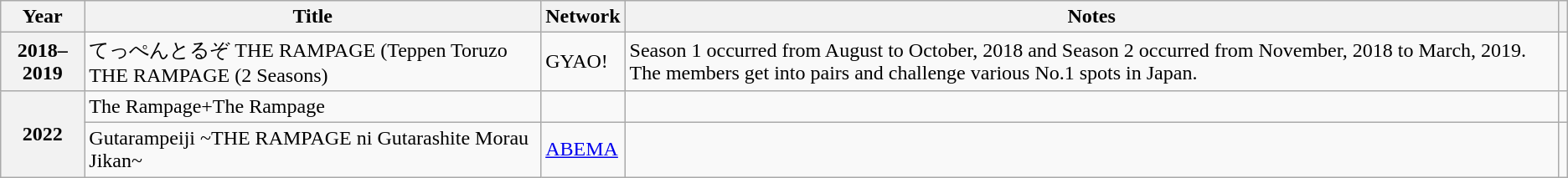<table class="wikitable plainrowheaders">
<tr>
<th scope="col">Year</th>
<th scope="col">Title</th>
<th scope="col">Network</th>
<th class="unsortable" scope="col">Notes</th>
<th class="unsortable" scope="col"></th>
</tr>
<tr>
<th scope="row">2018–2019</th>
<td>てっぺんとるぞ THE RAMPAGE (Teppen Toruzo THE RAMPAGE (2 Seasons)</td>
<td>GYAO!</td>
<td>Season 1 occurred from August to October, 2018 and Season 2 occurred from November, 2018 to March, 2019. The members get into pairs and challenge various No.1 spots in Japan.</td>
<td style="text-align:center"></td>
</tr>
<tr>
<th scope="row" rowspan="2">2022</th>
<td>The Rampage+The Rampage</td>
<td></td>
<td></td>
<td style="text-align:center"></td>
</tr>
<tr>
<td>Gutarampeiji ~THE RAMPAGE ni Gutarashite Morau Jikan~</td>
<td><a href='#'>ABEMA</a></td>
<td></td>
<td style="text-align:center"></td>
</tr>
</table>
